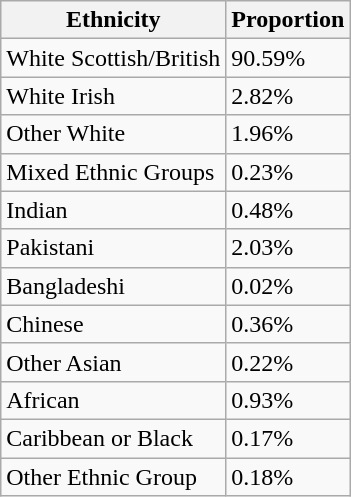<table class="wikitable">
<tr>
<th>Ethnicity</th>
<th>Proportion</th>
</tr>
<tr>
<td>White Scottish/British</td>
<td>90.59%</td>
</tr>
<tr>
<td>White Irish</td>
<td>2.82%</td>
</tr>
<tr>
<td>Other White</td>
<td>1.96%</td>
</tr>
<tr>
<td>Mixed Ethnic Groups</td>
<td>0.23%</td>
</tr>
<tr>
<td>Indian</td>
<td>0.48%</td>
</tr>
<tr>
<td>Pakistani</td>
<td>2.03%</td>
</tr>
<tr>
<td>Bangladeshi</td>
<td>0.02%</td>
</tr>
<tr>
<td>Chinese</td>
<td>0.36%</td>
</tr>
<tr>
<td>Other Asian</td>
<td>0.22%</td>
</tr>
<tr>
<td>African</td>
<td>0.93%</td>
</tr>
<tr>
<td>Caribbean or Black</td>
<td>0.17%</td>
</tr>
<tr>
<td>Other Ethnic Group</td>
<td>0.18%</td>
</tr>
</table>
